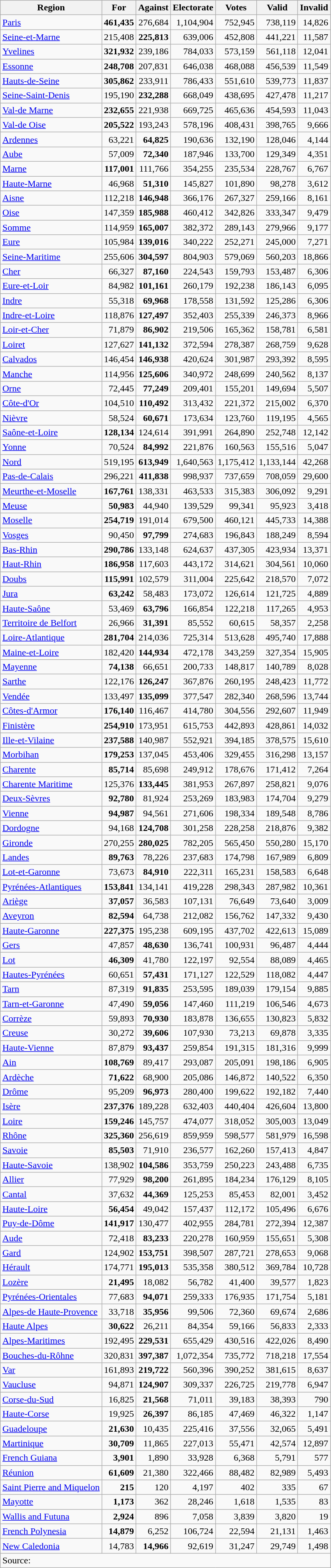<table class="wikitable sortable" style=text-align:right>
<tr>
<th>Region</th>
<th>For</th>
<th>Against</th>
<th>Electorate</th>
<th>Votes</th>
<th>Valid</th>
<th>Invalid</th>
</tr>
<tr>
<td align=left><a href='#'>Paris</a></td>
<td><strong>461,435</strong></td>
<td>276,684</td>
<td>1,104,904</td>
<td>752,945</td>
<td>738,119</td>
<td>14,826</td>
</tr>
<tr>
<td align=left><a href='#'>Seine-et-Marne</a></td>
<td>215,408</td>
<td><strong>225,813</strong></td>
<td>639,006</td>
<td>452,808</td>
<td>441,221</td>
<td>11,587</td>
</tr>
<tr>
<td align=left><a href='#'>Yvelines</a></td>
<td><strong>321,932</strong></td>
<td>239,186</td>
<td>784,033</td>
<td>573,159</td>
<td>561,118</td>
<td>12,041</td>
</tr>
<tr>
<td align=left><a href='#'>Essonne</a></td>
<td><strong>248,708</strong></td>
<td>207,831</td>
<td>646,038</td>
<td>468,088</td>
<td>456,539</td>
<td>11,549</td>
</tr>
<tr>
<td align=left><a href='#'>Hauts-de-Seine</a></td>
<td><strong>305,862</strong></td>
<td>233,911</td>
<td>786,433</td>
<td>551,610</td>
<td>539,773</td>
<td>11,837</td>
</tr>
<tr>
<td align=left><a href='#'>Seine-Saint-Denis</a></td>
<td>195,190</td>
<td><strong>232,288</strong></td>
<td>668,049</td>
<td>438,695</td>
<td>427,478</td>
<td>11,217</td>
</tr>
<tr>
<td align=left><a href='#'>Val-de Marne</a></td>
<td><strong>232,655</strong></td>
<td>221,938</td>
<td>669,725</td>
<td>465,636</td>
<td>454,593</td>
<td>11,043</td>
</tr>
<tr>
<td align=left><a href='#'>Val-de Oise</a></td>
<td><strong>205,522</strong></td>
<td>193,243</td>
<td>578,196</td>
<td>408,431</td>
<td>398,765</td>
<td>9,666</td>
</tr>
<tr>
<td align=left><a href='#'>Ardennes</a></td>
<td>63,221</td>
<td><strong>64,825</strong></td>
<td>190,636</td>
<td>132,190</td>
<td>128,046</td>
<td>4,144</td>
</tr>
<tr>
<td align=left><a href='#'>Aube</a></td>
<td>57,009</td>
<td><strong>72,340</strong></td>
<td>187,946</td>
<td>133,700</td>
<td>129,349</td>
<td>4,351</td>
</tr>
<tr>
<td align=left><a href='#'>Marne</a></td>
<td><strong>117,001</strong></td>
<td>111,766</td>
<td>354,255</td>
<td>235,534</td>
<td>228,767</td>
<td>6,767</td>
</tr>
<tr>
<td align=left><a href='#'>Haute-Marne</a></td>
<td>46,968</td>
<td><strong>51,310</strong></td>
<td>145,827</td>
<td>101,890</td>
<td>98,278</td>
<td>3,612</td>
</tr>
<tr>
<td align=left><a href='#'>Aisne</a></td>
<td>112,218</td>
<td><strong>146,948</strong></td>
<td>366,176</td>
<td>267,327</td>
<td>259,166</td>
<td>8,161</td>
</tr>
<tr>
<td align=left><a href='#'>Oise</a></td>
<td>147,359</td>
<td><strong>185,988</strong></td>
<td>460,412</td>
<td>342,826</td>
<td>333,347</td>
<td>9,479</td>
</tr>
<tr>
<td align=left><a href='#'>Somme</a></td>
<td>114,959</td>
<td><strong>165,007</strong></td>
<td>382,372</td>
<td>289,143</td>
<td>279,966</td>
<td>9,177</td>
</tr>
<tr>
<td align=left><a href='#'>Eure</a></td>
<td>105,984</td>
<td><strong>139,016</strong></td>
<td>340,222</td>
<td>252,271</td>
<td>245,000</td>
<td>7,271</td>
</tr>
<tr>
<td align=left><a href='#'>Seine-Maritime</a></td>
<td>255,606</td>
<td><strong>304,597</strong></td>
<td>804,903</td>
<td>579,069</td>
<td>560,203</td>
<td>18,866</td>
</tr>
<tr>
<td align=left><a href='#'>Cher</a></td>
<td>66,327</td>
<td><strong>87,160</strong></td>
<td>224,543</td>
<td>159,793</td>
<td>153,487</td>
<td>6,306</td>
</tr>
<tr>
<td align=left><a href='#'>Eure-et-Loir</a></td>
<td>84,982</td>
<td><strong>101,161</strong></td>
<td>260,179</td>
<td>192,238</td>
<td>186,143</td>
<td>6,095</td>
</tr>
<tr>
<td align=left><a href='#'>Indre</a></td>
<td>55,318</td>
<td><strong>69,968</strong></td>
<td>178,558</td>
<td>131,592</td>
<td>125,286</td>
<td>6,306</td>
</tr>
<tr>
<td align=left><a href='#'>Indre-et-Loire</a></td>
<td>118,876</td>
<td><strong>127,497</strong></td>
<td>352,403</td>
<td>255,339</td>
<td>246,373</td>
<td>8,966</td>
</tr>
<tr>
<td align=left><a href='#'>Loir-et-Cher</a></td>
<td>71,879</td>
<td><strong>86,902</strong></td>
<td>219,506</td>
<td>165,362</td>
<td>158,781</td>
<td>6,581</td>
</tr>
<tr>
<td align=left><a href='#'>Loiret</a></td>
<td>127,627</td>
<td><strong>141,132</strong></td>
<td>372,594</td>
<td>278,387</td>
<td>268,759</td>
<td>9,628</td>
</tr>
<tr>
<td align=left><a href='#'>Calvados</a></td>
<td>146,454</td>
<td><strong>146,938</strong></td>
<td>420,624</td>
<td>301,987</td>
<td>293,392</td>
<td>8,595</td>
</tr>
<tr>
<td align=left><a href='#'>Manche</a></td>
<td>114,956</td>
<td><strong>125,606</strong></td>
<td>340,972</td>
<td>248,699</td>
<td>240,562</td>
<td>8,137</td>
</tr>
<tr>
<td align=left><a href='#'>Orne</a></td>
<td>72,445</td>
<td><strong>77,249</strong></td>
<td>209,401</td>
<td>155,201</td>
<td>149,694</td>
<td>5,507</td>
</tr>
<tr>
<td align=left><a href='#'>Côte-d'Or</a></td>
<td>104,510</td>
<td><strong>110,492</strong></td>
<td>313,432</td>
<td>221,372</td>
<td>215,002</td>
<td>6,370</td>
</tr>
<tr>
<td align=left><a href='#'>Nièvre</a></td>
<td>58,524</td>
<td><strong>60,671</strong></td>
<td>173,634</td>
<td>123,760</td>
<td>119,195</td>
<td>4,565</td>
</tr>
<tr>
<td align=left><a href='#'>Saône-et-Loire</a></td>
<td><strong>128,134</strong></td>
<td>124,614</td>
<td>391,991</td>
<td>264,890</td>
<td>252,748</td>
<td>12,142</td>
</tr>
<tr>
<td align=left><a href='#'>Yonne</a></td>
<td>70,524</td>
<td><strong>84,992</strong></td>
<td>221,876</td>
<td>160,563</td>
<td>155,516</td>
<td>5,047</td>
</tr>
<tr>
<td align=left><a href='#'>Nord</a></td>
<td>519,195</td>
<td><strong>613,949</strong></td>
<td>1,640,563</td>
<td>1,175,412</td>
<td>1,133,144</td>
<td>42,268</td>
</tr>
<tr>
<td align=left><a href='#'>Pas-de-Calais</a></td>
<td>296,221</td>
<td><strong>411,838</strong></td>
<td>998,937</td>
<td>737,659</td>
<td>708,059</td>
<td>29,600</td>
</tr>
<tr>
<td align=left><a href='#'>Meurthe-et-Moselle</a></td>
<td><strong>167,761</strong></td>
<td>138,331</td>
<td>463,533</td>
<td>315,383</td>
<td>306,092</td>
<td>9,291</td>
</tr>
<tr>
<td align=left><a href='#'>Meuse</a></td>
<td><strong>50,983</strong></td>
<td>44,940</td>
<td>139,529</td>
<td>99,341</td>
<td>95,923</td>
<td>3,418</td>
</tr>
<tr>
<td align=left><a href='#'>Moselle</a></td>
<td><strong>254,719</strong></td>
<td>191,014</td>
<td>679,500</td>
<td>460,121</td>
<td>445,733</td>
<td>14,388</td>
</tr>
<tr>
<td align=left><a href='#'>Vosges</a></td>
<td>90,450</td>
<td><strong>97,799</strong></td>
<td>274,683</td>
<td>196,843</td>
<td>188,249</td>
<td>8,594</td>
</tr>
<tr>
<td align=left><a href='#'>Bas-Rhin</a></td>
<td><strong>290,786</strong></td>
<td>133,148</td>
<td>624,637</td>
<td>437,305</td>
<td>423,934</td>
<td>13,371</td>
</tr>
<tr>
<td align=left><a href='#'>Haut-Rhin</a></td>
<td><strong>186,958</strong></td>
<td>117,603</td>
<td>443,172</td>
<td>314,621</td>
<td>304,561</td>
<td>10,060</td>
</tr>
<tr>
<td align=left><a href='#'>Doubs</a></td>
<td><strong>115,991</strong></td>
<td>102,579</td>
<td>311,004</td>
<td>225,642</td>
<td>218,570</td>
<td>7,072</td>
</tr>
<tr>
<td align=left><a href='#'>Jura</a></td>
<td><strong>63,242</strong></td>
<td>58,483</td>
<td>173,072</td>
<td>126,614</td>
<td>121,725</td>
<td>4,889</td>
</tr>
<tr>
<td align=left><a href='#'>Haute-Saône</a></td>
<td>53,469</td>
<td><strong>63,796</strong></td>
<td>166,854</td>
<td>122,218</td>
<td>117,265</td>
<td>4,953</td>
</tr>
<tr>
<td align=left><a href='#'>Territoire de Belfort</a></td>
<td>26,966</td>
<td><strong>31,391</strong></td>
<td>85,552</td>
<td>60,615</td>
<td>58,357</td>
<td>2,258</td>
</tr>
<tr>
<td align=left><a href='#'>Loire-Atlantique</a></td>
<td><strong>281,704</strong></td>
<td>214,036</td>
<td>725,314</td>
<td>513,628</td>
<td>495,740</td>
<td>17,888</td>
</tr>
<tr>
<td align=left><a href='#'>Maine-et-Loire</a></td>
<td>182,420</td>
<td><strong>144,934</strong></td>
<td>472,178</td>
<td>343,259</td>
<td>327,354</td>
<td>15,905</td>
</tr>
<tr>
<td align=left><a href='#'>Mayenne</a></td>
<td><strong>74,138</strong></td>
<td>66,651</td>
<td>200,733</td>
<td>148,817</td>
<td>140,789</td>
<td>8,028</td>
</tr>
<tr>
<td align=left><a href='#'>Sarthe</a></td>
<td>122,176</td>
<td><strong>126,247</strong></td>
<td>367,876</td>
<td>260,195</td>
<td>248,423</td>
<td>11,772</td>
</tr>
<tr>
<td align=left><a href='#'>Vendée</a></td>
<td>133,497</td>
<td><strong>135,099</strong></td>
<td>377,547</td>
<td>282,340</td>
<td>268,596</td>
<td>13,744</td>
</tr>
<tr>
<td align=left><a href='#'>Côtes-d'Armor</a></td>
<td><strong>176,140</strong></td>
<td>116,467</td>
<td>414,780</td>
<td>304,556</td>
<td>292,607</td>
<td>11,949</td>
</tr>
<tr>
<td align=left><a href='#'>Finistère</a></td>
<td><strong>254,910</strong></td>
<td>173,951</td>
<td>615,753</td>
<td>442,893</td>
<td>428,861</td>
<td>14,032</td>
</tr>
<tr>
<td align=left><a href='#'>Ille-et-Vilaine</a></td>
<td><strong>237,588</strong></td>
<td>140,987</td>
<td>552,921</td>
<td>394,185</td>
<td>378,575</td>
<td>15,610</td>
</tr>
<tr>
<td align=left><a href='#'>Morbihan</a></td>
<td><strong>179,253</strong></td>
<td>137,045</td>
<td>453,406</td>
<td>329,455</td>
<td>316,298</td>
<td>13,157</td>
</tr>
<tr>
<td align=left><a href='#'>Charente</a></td>
<td><strong>85,714</strong></td>
<td>85,698</td>
<td>249,912</td>
<td>178,676</td>
<td>171,412</td>
<td>7,264</td>
</tr>
<tr>
<td align=left><a href='#'>Charente Maritime</a></td>
<td>125,376</td>
<td><strong>133,445</strong></td>
<td>381,953</td>
<td>267,897</td>
<td>258,821</td>
<td>9,076</td>
</tr>
<tr>
<td align=left><a href='#'>Deux-Sèvres</a></td>
<td><strong>92,780</strong></td>
<td>81,924</td>
<td>253,269</td>
<td>183,983</td>
<td>174,704</td>
<td>9,279</td>
</tr>
<tr>
<td align=left><a href='#'>Vienne</a></td>
<td><strong>94,987</strong></td>
<td>94,561</td>
<td>271,606</td>
<td>198,334</td>
<td>189,548</td>
<td>8,786</td>
</tr>
<tr>
<td align=left><a href='#'>Dordogne</a></td>
<td>94,168</td>
<td><strong>124,708</strong></td>
<td>301,258</td>
<td>228,258</td>
<td>218,876</td>
<td>9,382</td>
</tr>
<tr>
<td align=left><a href='#'>Gironde</a></td>
<td>270,255</td>
<td><strong>280,025</strong></td>
<td>782,205</td>
<td>565,450</td>
<td>550,280</td>
<td>15,170</td>
</tr>
<tr>
<td align=left><a href='#'>Landes</a></td>
<td><strong>89,763</strong></td>
<td>78,226</td>
<td>237,683</td>
<td>174,798</td>
<td>167,989</td>
<td>6,809</td>
</tr>
<tr>
<td align=left><a href='#'>Lot-et-Garonne</a></td>
<td>73,673</td>
<td><strong>84,910</strong></td>
<td>222,311</td>
<td>165,231</td>
<td>158,583</td>
<td>6,648</td>
</tr>
<tr>
<td align=left><a href='#'>Pyrénées-Atlantiques</a></td>
<td><strong>153,841</strong></td>
<td>134,141</td>
<td>419,228</td>
<td>298,343</td>
<td>287,982</td>
<td>10,361</td>
</tr>
<tr>
<td align=left><a href='#'>Ariège</a></td>
<td><strong>37,057</strong></td>
<td>36,583</td>
<td>107,131</td>
<td>76,649</td>
<td>73,640</td>
<td>3,009</td>
</tr>
<tr>
<td align=left><a href='#'>Aveyron</a></td>
<td><strong>82,594</strong></td>
<td>64,738</td>
<td>212,082</td>
<td>156,762</td>
<td>147,332</td>
<td>9,430</td>
</tr>
<tr>
<td align=left><a href='#'>Haute-Garonne</a></td>
<td><strong>227,375</strong></td>
<td>195,238</td>
<td>609,195</td>
<td>437,702</td>
<td>422,613</td>
<td>15,089</td>
</tr>
<tr>
<td align=left><a href='#'>Gers</a></td>
<td>47,857</td>
<td><strong>48,630</strong></td>
<td>136,741</td>
<td>100,931</td>
<td>96,487</td>
<td>4,444</td>
</tr>
<tr>
<td align=left><a href='#'>Lot</a></td>
<td><strong>46,309</strong></td>
<td>41,780</td>
<td>122,197</td>
<td>92,554</td>
<td>88,089</td>
<td>4,465</td>
</tr>
<tr>
<td align=left><a href='#'>Hautes-Pyrénées</a></td>
<td>60,651</td>
<td><strong>57,431</strong></td>
<td>171,127</td>
<td>122,529</td>
<td>118,082</td>
<td>4,447</td>
</tr>
<tr>
<td align=left><a href='#'>Tarn</a></td>
<td>87,319</td>
<td><strong>91,835</strong></td>
<td>253,595</td>
<td>189,039</td>
<td>179,154</td>
<td>9,885</td>
</tr>
<tr>
<td align=left><a href='#'>Tarn-et-Garonne</a></td>
<td>47,490</td>
<td><strong>59,056</strong></td>
<td>147,460</td>
<td>111,219</td>
<td>106,546</td>
<td>4,673</td>
</tr>
<tr>
<td align=left><a href='#'>Corrèze</a></td>
<td>59,893</td>
<td><strong>70,930</strong></td>
<td>183,878</td>
<td>136,655</td>
<td>130,823</td>
<td>5,832</td>
</tr>
<tr>
<td align=left><a href='#'>Creuse</a></td>
<td>30,272</td>
<td><strong>39,606</strong></td>
<td>107,930</td>
<td>73,213</td>
<td>69,878</td>
<td>3,335</td>
</tr>
<tr>
<td align=left><a href='#'>Haute-Vienne</a></td>
<td>87,879</td>
<td><strong>93,437</strong></td>
<td>259,854</td>
<td>191,315</td>
<td>181,316</td>
<td>9,999</td>
</tr>
<tr>
<td align=left><a href='#'>Ain</a></td>
<td><strong>108,769</strong></td>
<td>89,417</td>
<td>293,087</td>
<td>205,091</td>
<td>198,186</td>
<td>6,905</td>
</tr>
<tr>
<td align=left><a href='#'>Ardèche</a></td>
<td><strong>71,622</strong></td>
<td>68,900</td>
<td>205,086</td>
<td>146,872</td>
<td>140,522</td>
<td>6,350</td>
</tr>
<tr>
<td align=left><a href='#'>Drôme</a></td>
<td>95,209</td>
<td><strong>96,973</strong></td>
<td>280,400</td>
<td>199,622</td>
<td>192,182</td>
<td>7,440</td>
</tr>
<tr>
<td align=left><a href='#'>Isère</a></td>
<td><strong>237,376</strong></td>
<td>189,228</td>
<td>632,403</td>
<td>440,404</td>
<td>426,604</td>
<td>13,800</td>
</tr>
<tr>
<td align=left><a href='#'>Loire</a></td>
<td><strong>159,246</strong></td>
<td>145,757</td>
<td>474,077</td>
<td>318,052</td>
<td>305,003</td>
<td>13,049</td>
</tr>
<tr>
<td align=left><a href='#'>Rhône</a></td>
<td><strong>325,360</strong></td>
<td>256,619</td>
<td>859,959</td>
<td>598,577</td>
<td>581,979</td>
<td>16,598</td>
</tr>
<tr>
<td align=left><a href='#'>Savoie</a></td>
<td><strong>85,503</strong></td>
<td>71,910</td>
<td>236,577</td>
<td>162,260</td>
<td>157,413</td>
<td>4,847</td>
</tr>
<tr>
<td align=left><a href='#'>Haute-Savoie</a></td>
<td>138,902</td>
<td><strong>104,586</strong></td>
<td>353,759</td>
<td>250,223</td>
<td>243,488</td>
<td>6,735</td>
</tr>
<tr>
<td align=left><a href='#'>Allier</a></td>
<td>77,929</td>
<td><strong>98,200</strong></td>
<td>261,895</td>
<td>184,234</td>
<td>176,129</td>
<td>8,105</td>
</tr>
<tr>
<td align=left><a href='#'>Cantal</a></td>
<td>37,632</td>
<td><strong>44,369</strong></td>
<td>125,253</td>
<td>85,453</td>
<td>82,001</td>
<td>3,452</td>
</tr>
<tr>
<td align=left><a href='#'>Haute-Loire</a></td>
<td><strong>56,454</strong></td>
<td>49,042</td>
<td>157,437</td>
<td>112,172</td>
<td>105,496</td>
<td>6,676</td>
</tr>
<tr>
<td align=left><a href='#'>Puy-de-Dôme</a></td>
<td><strong>141,917</strong></td>
<td>130,477</td>
<td>402,955</td>
<td>284,781</td>
<td>272,394</td>
<td>12,387</td>
</tr>
<tr>
<td align=left><a href='#'>Aude</a></td>
<td>72,418</td>
<td><strong>83,233</strong></td>
<td>220,278</td>
<td>160,959</td>
<td>155,651</td>
<td>5,308</td>
</tr>
<tr>
<td align=left><a href='#'>Gard</a></td>
<td>124,902</td>
<td><strong>153,751</strong></td>
<td>398,507</td>
<td>287,721</td>
<td>278,653</td>
<td>9,068</td>
</tr>
<tr>
<td align=left><a href='#'>Hérault</a></td>
<td>174,771</td>
<td><strong>195,013</strong></td>
<td>535,358</td>
<td>380,512</td>
<td>369,784</td>
<td>10,728</td>
</tr>
<tr>
<td align=left><a href='#'>Lozère</a></td>
<td><strong>21,495</strong></td>
<td>18,082</td>
<td>56,782</td>
<td>41,400</td>
<td>39,577</td>
<td>1,823</td>
</tr>
<tr>
<td align=left><a href='#'>Pyrénées-Orientales</a></td>
<td>77,683</td>
<td><strong>94,071</strong></td>
<td>259,333</td>
<td>176,935</td>
<td>171,754</td>
<td>5,181</td>
</tr>
<tr>
<td align=left><a href='#'>Alpes-de Haute-Provence</a></td>
<td>33,718</td>
<td><strong>35,956</strong></td>
<td>99,506</td>
<td>72,360</td>
<td>69,674</td>
<td>2,686</td>
</tr>
<tr>
<td align=left><a href='#'>Haute Alpes</a></td>
<td><strong>30,622</strong></td>
<td>26,211</td>
<td>84,354</td>
<td>59,166</td>
<td>56,833</td>
<td>2,333</td>
</tr>
<tr>
<td align=left><a href='#'>Alpes-Maritimes</a></td>
<td>192,495</td>
<td><strong>229,531</strong></td>
<td>655,429</td>
<td>430,516</td>
<td>422,026</td>
<td>8,490</td>
</tr>
<tr>
<td align=left><a href='#'>Bouches-du-Rôhne</a></td>
<td>320,831</td>
<td><strong>397,387</strong></td>
<td>1,072,354</td>
<td>735,772</td>
<td>718,218</td>
<td>17,554</td>
</tr>
<tr>
<td align=left><a href='#'>Var</a></td>
<td>161,893</td>
<td><strong>219,722</strong></td>
<td>560,396</td>
<td>390,252</td>
<td>381,615</td>
<td>8,637</td>
</tr>
<tr>
<td align=left><a href='#'>Vaucluse</a></td>
<td>94,871</td>
<td><strong>124,907</strong></td>
<td>309,337</td>
<td>226,725</td>
<td>219,778</td>
<td>6,947</td>
</tr>
<tr>
<td align=left><a href='#'>Corse-du-Sud</a></td>
<td>16,825</td>
<td><strong>21,568</strong></td>
<td>71,011</td>
<td>39,183</td>
<td>38,393</td>
<td>790</td>
</tr>
<tr>
<td align=left><a href='#'>Haute-Corse</a></td>
<td>19,925</td>
<td><strong>26,397</strong></td>
<td>86,185</td>
<td>47,469</td>
<td>46,322</td>
<td>1,147</td>
</tr>
<tr>
<td align=left><a href='#'>Guadeloupe</a></td>
<td><strong>21,630</strong></td>
<td>10,435</td>
<td>225,416</td>
<td>37,556</td>
<td>32,065</td>
<td>5,491</td>
</tr>
<tr>
<td align=left><a href='#'>Martinique</a></td>
<td><strong>30,709</strong></td>
<td>11,865</td>
<td>227,013</td>
<td>55,471</td>
<td>42,574</td>
<td>12,897</td>
</tr>
<tr>
<td align=left><a href='#'>French Guiana</a></td>
<td><strong>3,901</strong></td>
<td>1,890</td>
<td>33,928</td>
<td>6,368</td>
<td>5,791</td>
<td>577</td>
</tr>
<tr>
<td align=left><a href='#'>Réunion</a></td>
<td><strong>61,609</strong></td>
<td>21,380</td>
<td>322,466</td>
<td>88,482</td>
<td>82,989</td>
<td>5,493</td>
</tr>
<tr>
<td align=left><a href='#'>Saint Pierre and Miquelon</a></td>
<td><strong>215</strong></td>
<td>120</td>
<td>4,197</td>
<td>402</td>
<td>335</td>
<td>67</td>
</tr>
<tr>
<td align=left><a href='#'>Mayotte</a></td>
<td><strong>1,173</strong></td>
<td>362</td>
<td>28,246</td>
<td>1,618</td>
<td>1,535</td>
<td>83</td>
</tr>
<tr>
<td align=left><a href='#'>Wallis and Futuna</a></td>
<td><strong>2,924</strong></td>
<td>896</td>
<td>7,058</td>
<td>3,839</td>
<td>3,820</td>
<td>19</td>
</tr>
<tr>
<td align=left><a href='#'>French Polynesia</a></td>
<td><strong>14,879</strong></td>
<td>6,252</td>
<td>106,724</td>
<td>22,594</td>
<td>21,131</td>
<td>1,463</td>
</tr>
<tr>
<td align=left><a href='#'>New Caledonia</a></td>
<td>14,783</td>
<td><strong>14,966</strong></td>
<td>92,619</td>
<td>31,247</td>
<td>29,749</td>
<td>1,498</td>
</tr>
<tr class=sortbottom>
<td align=left colspan=9>Source: </td>
</tr>
</table>
